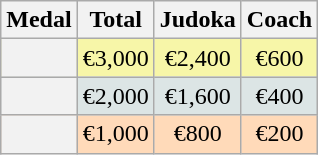<table class=wikitable style="text-align:center;">
<tr>
<th>Medal</th>
<th>Total</th>
<th>Judoka</th>
<th>Coach</th>
</tr>
<tr bgcolor=F7F6A8>
<th></th>
<td>€3,000</td>
<td>€2,400</td>
<td>€600</td>
</tr>
<tr bgcolor=DCE5E5>
<th></th>
<td>€2,000</td>
<td>€1,600</td>
<td>€400</td>
</tr>
<tr bgcolor=FFDAB9>
<th></th>
<td>€1,000</td>
<td>€800</td>
<td>€200</td>
</tr>
</table>
